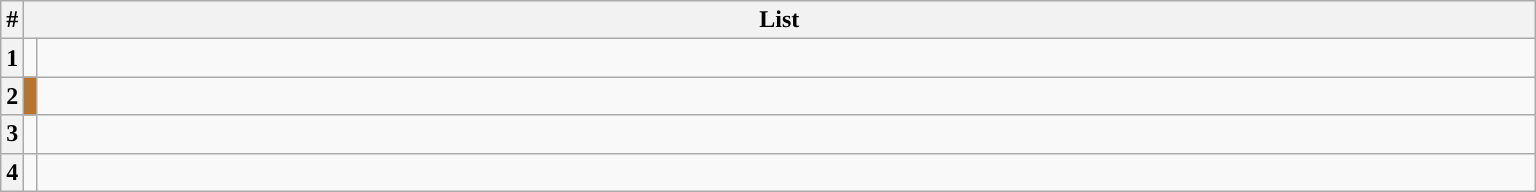<table class=wikitable>
<tr>
<th>#</th>
<th colspan=2 width=1000>List</th>
</tr>
<tr>
<th>1</th>
<td width="1" style="color:inherit;background:"></td>
<td><br>



</td>
</tr>
<tr>
<th>2</th>
<td width="1" style="color:inherit;background:#B7752C"></td>
<td><br>



</td>
</tr>
<tr>
<th>3</th>
<td width="1"></td>
<td><br>



</td>
</tr>
<tr>
<th>4</th>
<td width="1" style="color:inherit;background:"></td>
<td><br>



</td>
</tr>
</table>
